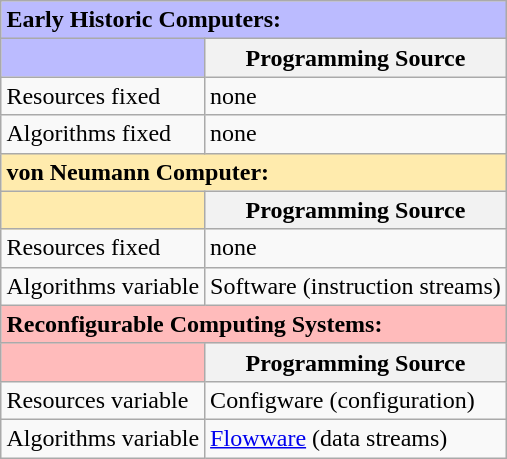<table class="wikitable" | align="right">
<tr>
<td bgcolor="#BBBBFF" colspan="2"><strong>Early Historic Computers:</strong></td>
</tr>
<tr>
<td bgcolor="#BBBBFF"> </td>
<th>Programming Source</th>
</tr>
<tr>
<td>Resources fixed</td>
<td>none</td>
</tr>
<tr>
<td>Algorithms fixed</td>
<td>none</td>
</tr>
<tr>
<td bgcolor="#ffebad" colspan=2><strong>von Neumann Computer:</strong></td>
</tr>
<tr>
<td bgcolor="#ffebad"> </td>
<th>Programming Source</th>
</tr>
<tr>
<td>Resources fixed</td>
<td>none</td>
</tr>
<tr>
<td>Algorithms variable</td>
<td>Software (instruction streams)</td>
</tr>
<tr>
<td bgcolor="#ffbbbb" colspan="2"><strong>Reconfigurable Computing Systems:</strong></td>
</tr>
<tr>
<td bgcolor="#ffbbbb"> </td>
<th>Programming Source</th>
</tr>
<tr>
<td>Resources variable</td>
<td>Configware (configuration)</td>
</tr>
<tr>
<td>Algorithms variable</td>
<td><a href='#'>Flowware</a> (data streams)</td>
</tr>
</table>
